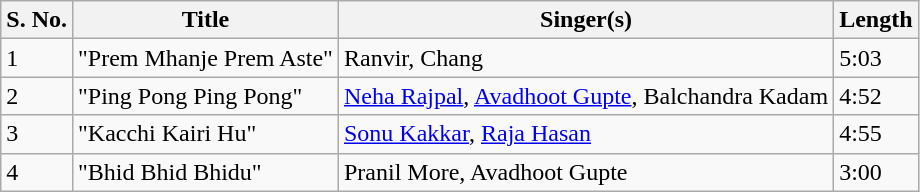<table class="wikitable">
<tr>
<th>S. No.</th>
<th>Title</th>
<th>Singer(s)</th>
<th>Length</th>
</tr>
<tr>
<td>1</td>
<td>"Prem Mhanje Prem Aste"</td>
<td>Ranvir, Chang</td>
<td>5:03</td>
</tr>
<tr>
<td>2</td>
<td>"Ping Pong Ping Pong"</td>
<td><a href='#'>Neha Rajpal</a>, <a href='#'>Avadhoot Gupte</a>, Balchandra Kadam</td>
<td>4:52</td>
</tr>
<tr>
<td>3</td>
<td>"Kacchi Kairi Hu"</td>
<td><a href='#'>Sonu Kakkar</a>, <a href='#'>Raja Hasan</a></td>
<td>4:55</td>
</tr>
<tr>
<td>4</td>
<td>"Bhid Bhid Bhidu"</td>
<td>Pranil More, Avadhoot Gupte</td>
<td>3:00</td>
</tr>
</table>
